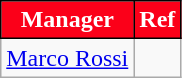<table class="wikitable">
<tr>
<th style="background:#fb0019;color:white;border:1px solid black">Manager</th>
<th style="background:#fb0019;color:white;border:1px solid black">Ref</th>
</tr>
<tr>
<td> <a href='#'>Marco Rossi</a></td>
<td></td>
</tr>
</table>
